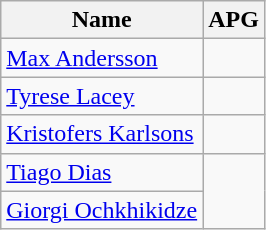<table class=wikitable>
<tr>
<th>Name</th>
<th>APG</th>
</tr>
<tr>
<td> <a href='#'>Max Andersson</a></td>
<td></td>
</tr>
<tr>
<td> <a href='#'>Tyrese Lacey</a></td>
<td></td>
</tr>
<tr>
<td> <a href='#'>Kristofers Karlsons</a></td>
<td></td>
</tr>
<tr>
<td> <a href='#'>Tiago Dias</a></td>
<td rowspan=2></td>
</tr>
<tr>
<td> <a href='#'>Giorgi Ochkhikidze</a></td>
</tr>
</table>
